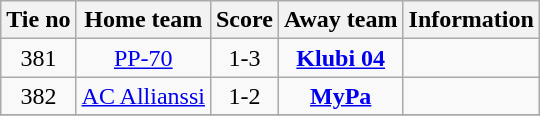<table class="wikitable" style="text-align:center">
<tr>
<th style= width="40px">Tie no</th>
<th style= width="150px">Home team</th>
<th style= width="60px">Score</th>
<th style= width="150px">Away team</th>
<th style= width="30px">Information</th>
</tr>
<tr>
<td>381</td>
<td><a href='#'>PP-70</a></td>
<td>1-3</td>
<td><strong><a href='#'>Klubi 04</a></strong></td>
<td></td>
</tr>
<tr>
<td>382</td>
<td><a href='#'>AC Allianssi</a></td>
<td>1-2</td>
<td><strong><a href='#'>MyPa</a></strong></td>
<td></td>
</tr>
<tr>
</tr>
</table>
